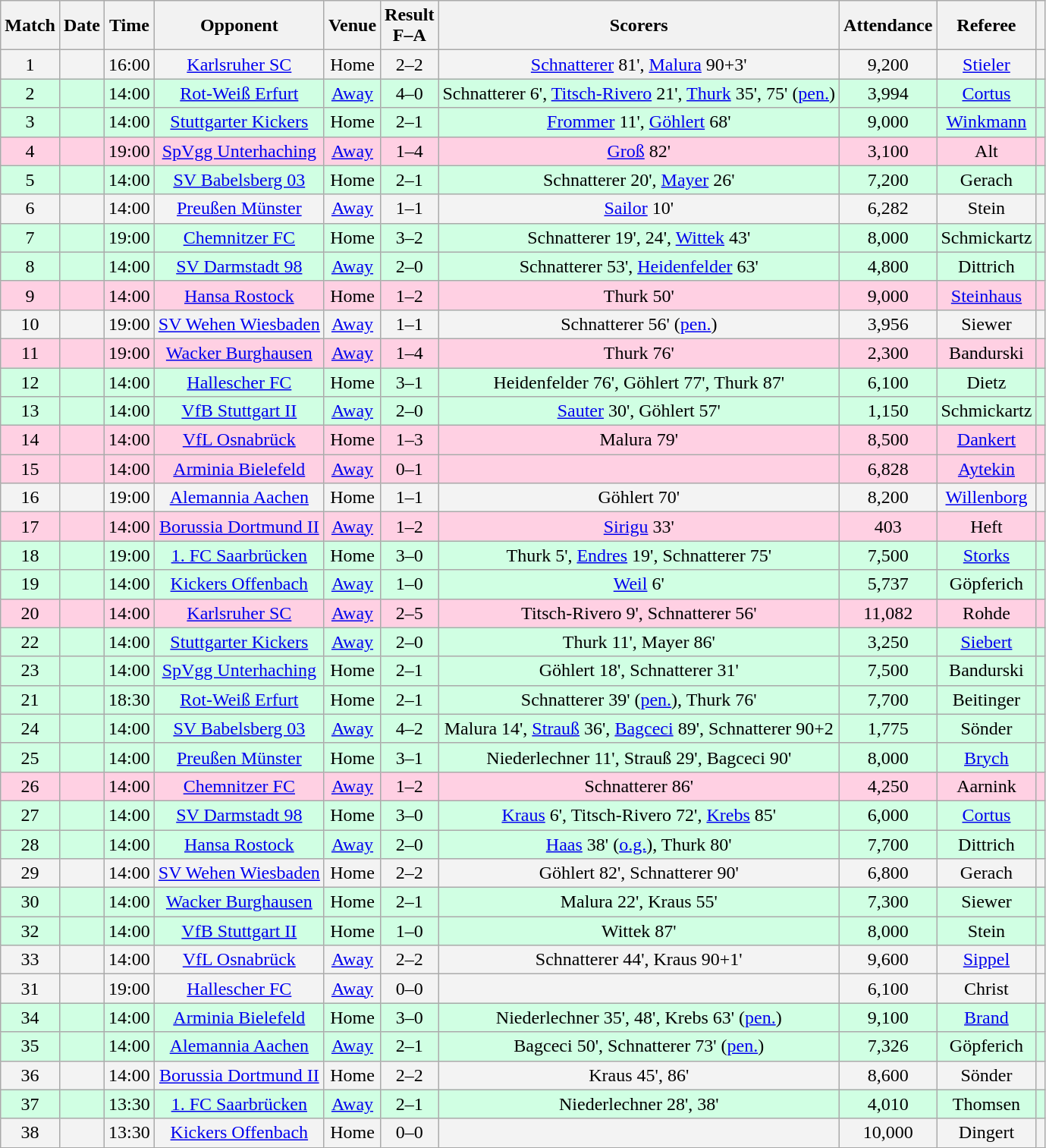<table class="wikitable sortable" style="text-align:center">
<tr>
<th>Match</th>
<th>Date</th>
<th>Time</th>
<th>Opponent</th>
<th>Venue</th>
<th>Result<br>F–A</th>
<th class="unsortable">Scorers</th>
<th>Attendance</th>
<th class="unsortable">Referee</th>
<th class="unsortable"></th>
</tr>
<tr bgcolor="#f3f3f3">
<td>1</td>
<td></td>
<td>16:00</td>
<td><a href='#'>Karlsruher SC</a></td>
<td>Home</td>
<td>2–2</td>
<td><a href='#'>Schnatterer</a> 81', <a href='#'>Malura</a> 90+3'</td>
<td>9,200</td>
<td><a href='#'>Stieler</a></td>
<td></td>
</tr>
<tr bgcolor="#d0ffe3">
<td>2</td>
<td></td>
<td>14:00</td>
<td><a href='#'>Rot-Weiß Erfurt</a></td>
<td><a href='#'>Away</a></td>
<td>4–0</td>
<td>Schnatterer 6', <a href='#'>Titsch-Rivero</a> 21', <a href='#'>Thurk</a> 35', 75' (<a href='#'>pen.</a>)</td>
<td>3,994</td>
<td><a href='#'>Cortus</a></td>
<td></td>
</tr>
<tr bgcolor="#d0ffe3">
<td>3</td>
<td></td>
<td>14:00</td>
<td><a href='#'>Stuttgarter Kickers</a></td>
<td>Home</td>
<td>2–1</td>
<td><a href='#'>Frommer</a> 11', <a href='#'>Göhlert</a> 68'</td>
<td>9,000</td>
<td><a href='#'>Winkmann</a></td>
<td></td>
</tr>
<tr bgcolor="#ffd0e3">
<td>4</td>
<td></td>
<td>19:00</td>
<td><a href='#'>SpVgg Unterhaching</a></td>
<td><a href='#'>Away</a></td>
<td>1–4</td>
<td><a href='#'>Groß</a> 82'</td>
<td>3,100</td>
<td>Alt</td>
<td></td>
</tr>
<tr bgcolor="#d0ffe3">
<td>5</td>
<td></td>
<td>14:00</td>
<td><a href='#'>SV Babelsberg 03</a></td>
<td>Home</td>
<td>2–1</td>
<td>Schnatterer 20', <a href='#'>Mayer</a> 26'</td>
<td>7,200</td>
<td>Gerach</td>
<td></td>
</tr>
<tr bgcolor="#f3f3f3">
<td>6</td>
<td></td>
<td>14:00</td>
<td><a href='#'>Preußen Münster</a></td>
<td><a href='#'>Away</a></td>
<td>1–1</td>
<td><a href='#'>Sailor</a> 10'</td>
<td>6,282</td>
<td>Stein</td>
<td></td>
</tr>
<tr bgcolor="#d0ffe3">
<td>7</td>
<td></td>
<td>19:00</td>
<td><a href='#'>Chemnitzer FC</a></td>
<td>Home</td>
<td>3–2</td>
<td>Schnatterer 19', 24', <a href='#'>Wittek</a> 43'</td>
<td>8,000</td>
<td>Schmickartz</td>
<td></td>
</tr>
<tr bgcolor="#d0ffe3">
<td>8</td>
<td></td>
<td>14:00</td>
<td><a href='#'>SV Darmstadt 98</a></td>
<td><a href='#'>Away</a></td>
<td>2–0</td>
<td>Schnatterer 53', <a href='#'>Heidenfelder</a> 63'</td>
<td>4,800</td>
<td>Dittrich</td>
<td></td>
</tr>
<tr bgcolor="#ffd0e3">
<td>9</td>
<td></td>
<td>14:00</td>
<td><a href='#'>Hansa Rostock</a></td>
<td>Home</td>
<td>1–2</td>
<td>Thurk 50'</td>
<td>9,000</td>
<td><a href='#'>Steinhaus</a></td>
<td></td>
</tr>
<tr bgcolor="#f3f3f3">
<td>10</td>
<td></td>
<td>19:00</td>
<td><a href='#'>SV Wehen Wiesbaden</a></td>
<td><a href='#'>Away</a></td>
<td>1–1</td>
<td>Schnatterer 56' (<a href='#'>pen.</a>)</td>
<td>3,956</td>
<td>Siewer</td>
<td></td>
</tr>
<tr bgcolor="#ffd0e3">
<td>11</td>
<td></td>
<td>19:00</td>
<td><a href='#'>Wacker Burghausen</a></td>
<td><a href='#'>Away</a></td>
<td>1–4</td>
<td>Thurk 76'</td>
<td>2,300</td>
<td>Bandurski</td>
<td></td>
</tr>
<tr bgcolor="#d0ffe3">
<td>12</td>
<td></td>
<td>14:00</td>
<td><a href='#'>Hallescher FC</a></td>
<td>Home</td>
<td>3–1</td>
<td>Heidenfelder 76', Göhlert 77', Thurk 87'</td>
<td>6,100</td>
<td>Dietz</td>
<td></td>
</tr>
<tr bgcolor="#d0ffe3">
<td>13</td>
<td></td>
<td>14:00</td>
<td><a href='#'>VfB Stuttgart II</a></td>
<td><a href='#'>Away</a></td>
<td>2–0</td>
<td><a href='#'>Sauter</a> 30', Göhlert 57'</td>
<td>1,150</td>
<td>Schmickartz</td>
<td></td>
</tr>
<tr bgcolor="#ffd0e3">
<td>14</td>
<td></td>
<td>14:00</td>
<td><a href='#'>VfL Osnabrück</a></td>
<td>Home</td>
<td>1–3</td>
<td>Malura 79'</td>
<td>8,500</td>
<td><a href='#'>Dankert</a></td>
<td></td>
</tr>
<tr bgcolor="#ffd0e3">
<td>15</td>
<td></td>
<td>14:00</td>
<td><a href='#'>Arminia Bielefeld</a></td>
<td><a href='#'>Away</a></td>
<td>0–1</td>
<td></td>
<td>6,828</td>
<td><a href='#'>Aytekin</a></td>
<td></td>
</tr>
<tr bgcolor="#f3f3f3">
<td>16</td>
<td></td>
<td>19:00</td>
<td><a href='#'>Alemannia Aachen</a></td>
<td>Home</td>
<td>1–1</td>
<td>Göhlert 70'</td>
<td>8,200</td>
<td><a href='#'>Willenborg</a></td>
<td></td>
</tr>
<tr bgcolor="#ffd0e3">
<td>17</td>
<td></td>
<td>14:00</td>
<td><a href='#'>Borussia Dortmund II</a></td>
<td><a href='#'>Away</a></td>
<td>1–2</td>
<td><a href='#'>Sirigu</a> 33'</td>
<td>403</td>
<td>Heft</td>
<td></td>
</tr>
<tr bgcolor="#d0ffe3">
<td>18</td>
<td></td>
<td>19:00</td>
<td><a href='#'>1. FC Saarbrücken</a></td>
<td>Home</td>
<td>3–0</td>
<td>Thurk 5', <a href='#'>Endres</a> 19', Schnatterer 75'</td>
<td>7,500</td>
<td><a href='#'>Storks</a></td>
<td></td>
</tr>
<tr bgcolor="#d0ffe3">
<td>19</td>
<td></td>
<td>14:00</td>
<td><a href='#'>Kickers Offenbach</a></td>
<td><a href='#'>Away</a></td>
<td>1–0</td>
<td><a href='#'>Weil</a> 6'</td>
<td>5,737</td>
<td>Göpferich</td>
<td></td>
</tr>
<tr bgcolor="#ffd0e3">
<td>20</td>
<td></td>
<td>14:00</td>
<td><a href='#'>Karlsruher SC</a></td>
<td><a href='#'>Away</a></td>
<td>2–5</td>
<td>Titsch-Rivero 9', Schnatterer 56'</td>
<td>11,082</td>
<td>Rohde</td>
<td></td>
</tr>
<tr bgcolor="#d0ffe3">
<td>22</td>
<td></td>
<td>14:00</td>
<td><a href='#'>Stuttgarter Kickers</a></td>
<td><a href='#'>Away</a></td>
<td>2–0</td>
<td>Thurk 11', Mayer 86'</td>
<td>3,250</td>
<td><a href='#'>Siebert</a></td>
<td></td>
</tr>
<tr bgcolor="#d0ffe3">
<td>23</td>
<td></td>
<td>14:00</td>
<td><a href='#'>SpVgg Unterhaching</a></td>
<td>Home</td>
<td>2–1</td>
<td>Göhlert 18', Schnatterer 31'</td>
<td>7,500</td>
<td>Bandurski</td>
<td></td>
</tr>
<tr bgcolor="#d0ffe3">
<td>21</td>
<td></td>
<td>18:30</td>
<td><a href='#'>Rot-Weiß Erfurt</a></td>
<td>Home</td>
<td>2–1</td>
<td>Schnatterer 39' (<a href='#'>pen.</a>), Thurk 76'</td>
<td>7,700</td>
<td>Beitinger</td>
<td></td>
</tr>
<tr bgcolor="#d0ffe3">
<td>24</td>
<td></td>
<td>14:00</td>
<td><a href='#'>SV Babelsberg 03</a></td>
<td><a href='#'>Away</a></td>
<td>4–2</td>
<td>Malura 14', <a href='#'>Strauß</a> 36', <a href='#'>Bagceci</a> 89', Schnatterer 90+2</td>
<td>1,775</td>
<td>Sönder</td>
<td></td>
</tr>
<tr bgcolor="#d0ffe3">
<td>25</td>
<td></td>
<td>14:00</td>
<td><a href='#'>Preußen Münster</a></td>
<td>Home</td>
<td>3–1</td>
<td>Niederlechner 11', Strauß 29', Bagceci 90'</td>
<td>8,000</td>
<td><a href='#'>Brych</a></td>
<td></td>
</tr>
<tr bgcolor="#ffd0e3">
<td>26</td>
<td></td>
<td>14:00</td>
<td><a href='#'>Chemnitzer FC</a></td>
<td><a href='#'>Away</a></td>
<td>1–2</td>
<td>Schnatterer 86'</td>
<td>4,250</td>
<td>Aarnink</td>
<td></td>
</tr>
<tr bgcolor="#d0ffe3">
<td>27</td>
<td></td>
<td>14:00</td>
<td><a href='#'>SV Darmstadt 98</a></td>
<td>Home</td>
<td>3–0</td>
<td><a href='#'>Kraus</a> 6', Titsch-Rivero 72', <a href='#'>Krebs</a> 85'</td>
<td>6,000</td>
<td><a href='#'>Cortus</a></td>
<td></td>
</tr>
<tr bgcolor="#d0ffe3">
<td>28</td>
<td></td>
<td>14:00</td>
<td><a href='#'>Hansa Rostock</a></td>
<td><a href='#'>Away</a></td>
<td>2–0</td>
<td><a href='#'>Haas</a> 38' (<a href='#'>o.g.</a>), Thurk 80'</td>
<td>7,700</td>
<td>Dittrich</td>
<td></td>
</tr>
<tr bgcolor="#f3f3f3">
<td>29</td>
<td></td>
<td>14:00</td>
<td><a href='#'>SV Wehen Wiesbaden</a></td>
<td>Home</td>
<td>2–2</td>
<td>Göhlert 82', Schnatterer 90'</td>
<td>6,800</td>
<td>Gerach</td>
<td></td>
</tr>
<tr bgcolor="#d0ffe3">
<td>30</td>
<td></td>
<td>14:00</td>
<td><a href='#'>Wacker Burghausen</a></td>
<td>Home</td>
<td>2–1</td>
<td>Malura 22', Kraus 55'</td>
<td>7,300</td>
<td>Siewer</td>
<td></td>
</tr>
<tr bgcolor="#d0ffe3">
<td>32</td>
<td></td>
<td>14:00</td>
<td><a href='#'>VfB Stuttgart II</a></td>
<td>Home</td>
<td>1–0</td>
<td>Wittek 87'</td>
<td>8,000</td>
<td>Stein</td>
<td></td>
</tr>
<tr bgcolor="#f3f3f3">
<td>33</td>
<td></td>
<td>14:00</td>
<td><a href='#'>VfL Osnabrück</a></td>
<td><a href='#'>Away</a></td>
<td>2–2</td>
<td>Schnatterer 44', Kraus 90+1'</td>
<td>9,600</td>
<td><a href='#'>Sippel</a></td>
<td></td>
</tr>
<tr bgcolor="#f3f3f3">
<td>31</td>
<td></td>
<td>19:00</td>
<td><a href='#'>Hallescher FC</a></td>
<td><a href='#'>Away</a></td>
<td>0–0</td>
<td></td>
<td>6,100</td>
<td>Christ</td>
<td></td>
</tr>
<tr bgcolor="#d0ffe3">
<td>34</td>
<td></td>
<td>14:00</td>
<td><a href='#'>Arminia Bielefeld</a></td>
<td>Home</td>
<td>3–0</td>
<td>Niederlechner 35', 48', Krebs 63' (<a href='#'>pen.</a>)</td>
<td>9,100</td>
<td><a href='#'>Brand</a></td>
<td></td>
</tr>
<tr bgcolor="#d0ffe3">
<td>35</td>
<td></td>
<td>14:00</td>
<td><a href='#'>Alemannia Aachen</a></td>
<td><a href='#'>Away</a></td>
<td>2–1</td>
<td>Bagceci 50', Schnatterer 73' (<a href='#'>pen.</a>)</td>
<td>7,326</td>
<td>Göpferich</td>
<td></td>
</tr>
<tr bgcolor="#f3f3f3">
<td>36</td>
<td></td>
<td>14:00</td>
<td><a href='#'>Borussia Dortmund II</a></td>
<td>Home</td>
<td>2–2</td>
<td>Kraus 45', 86'</td>
<td>8,600</td>
<td>Sönder</td>
<td></td>
</tr>
<tr bgcolor="#d0ffe3">
<td>37</td>
<td></td>
<td>13:30</td>
<td><a href='#'>1. FC Saarbrücken</a></td>
<td><a href='#'>Away</a></td>
<td>2–1</td>
<td>Niederlechner 28', 38'</td>
<td>4,010</td>
<td>Thomsen</td>
<td></td>
</tr>
<tr bgcolor="#f3f3f3">
<td>38</td>
<td></td>
<td>13:30</td>
<td><a href='#'>Kickers Offenbach</a></td>
<td>Home</td>
<td>0–0</td>
<td></td>
<td>10,000</td>
<td>Dingert</td>
<td></td>
</tr>
</table>
